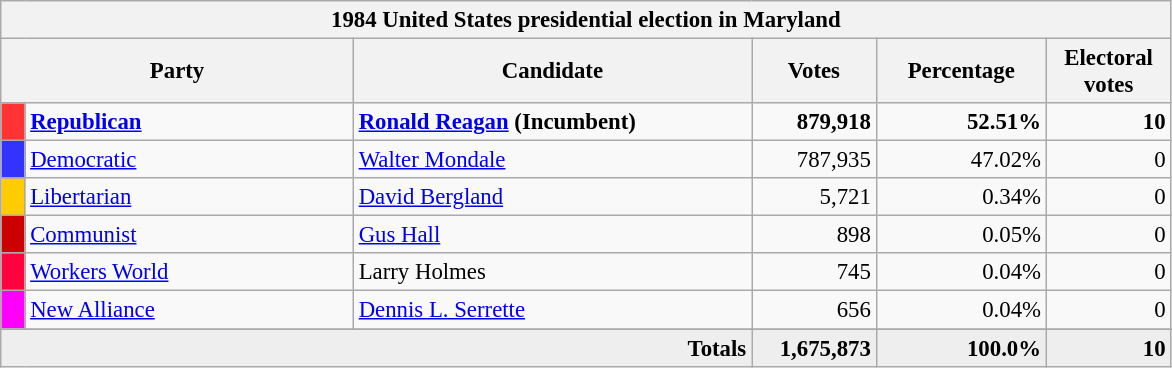<table class="wikitable" style="font-size: 95%;">
<tr>
<th colspan="6">1984 United States presidential election in Maryland</th>
</tr>
<tr>
<th colspan="2" style="width: 15em">Party</th>
<th style="width: 17em">Candidate</th>
<th style="width: 5em">Votes</th>
<th style="width: 7em">Percentage</th>
<th style="width: 5em">Electoral votes</th>
</tr>
<tr>
<th style="background-color:#FF3333; width: 3px"></th>
<td style="width: 130px"><strong><a href='#'>Republican</a></strong></td>
<td><strong><a href='#'>Ronald Reagan</a></strong> <strong>(Incumbent)</strong></td>
<td align="right"><strong>879,918</strong></td>
<td align="right"><strong>52.51%</strong></td>
<td align="right"><strong>10</strong></td>
</tr>
<tr>
<th style="background-color:#3333FF; width: 3px"></th>
<td style="width: 130px"><a href='#'>Democratic</a></td>
<td><a href='#'>Walter Mondale</a></td>
<td align="right">787,935</td>
<td align="right">47.02%</td>
<td align="right">0</td>
</tr>
<tr>
<th style="background-color:#FFCC00; width: 3px"></th>
<td style="width: 130px"><a href='#'>Libertarian</a></td>
<td><a href='#'>David Bergland</a></td>
<td align="right">5,721</td>
<td align="right">0.34%</td>
<td align="right">0</td>
</tr>
<tr>
<th style="background-color:#c00; width: 3px"></th>
<td style="width: 130px"><a href='#'>Communist</a></td>
<td><a href='#'>Gus Hall</a></td>
<td align="right">898</td>
<td align="right">0.05%</td>
<td align="right">0</td>
</tr>
<tr>
<th style="background-color:#FF033E; width: 3px"></th>
<td style="width: 130px"><a href='#'>Workers World</a></td>
<td>Larry Holmes</td>
<td align="right">745</td>
<td align="right">0.04%</td>
<td align="right">0</td>
</tr>
<tr>
<th style="background-color:#FF00FF; width: 3px"></th>
<td style="width: 130px"><a href='#'>New Alliance</a></td>
<td><a href='#'>Dennis L. Serrette</a></td>
<td align="right">656</td>
<td align="right">0.04%</td>
<td align="right">0</td>
</tr>
<tr>
</tr>
<tr bgcolor="#EEEEEE">
<td colspan="3" align="right"><strong>Totals</strong></td>
<td align="right"><strong>1,675,873</strong></td>
<td align="right"><strong>100.0%</strong></td>
<td align="right"><strong>10</strong></td>
</tr>
</table>
